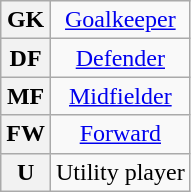<table class="wikitable unsortable">
<tr>
<th scope="row">GK</th>
<td align=center><a href='#'>Goalkeeper</a></td>
</tr>
<tr>
<th scope="row" align="center">DF</th>
<td align=center><a href='#'>Defender</a></td>
</tr>
<tr>
<th scope="row" align="center">MF</th>
<td align=center><a href='#'>Midfielder</a></td>
</tr>
<tr>
<th scope="row" align="center">FW</th>
<td align=center><a href='#'>Forward</a></td>
</tr>
<tr>
<th scope="row" align="center">U</th>
<td align=center>Utility player</td>
</tr>
</table>
